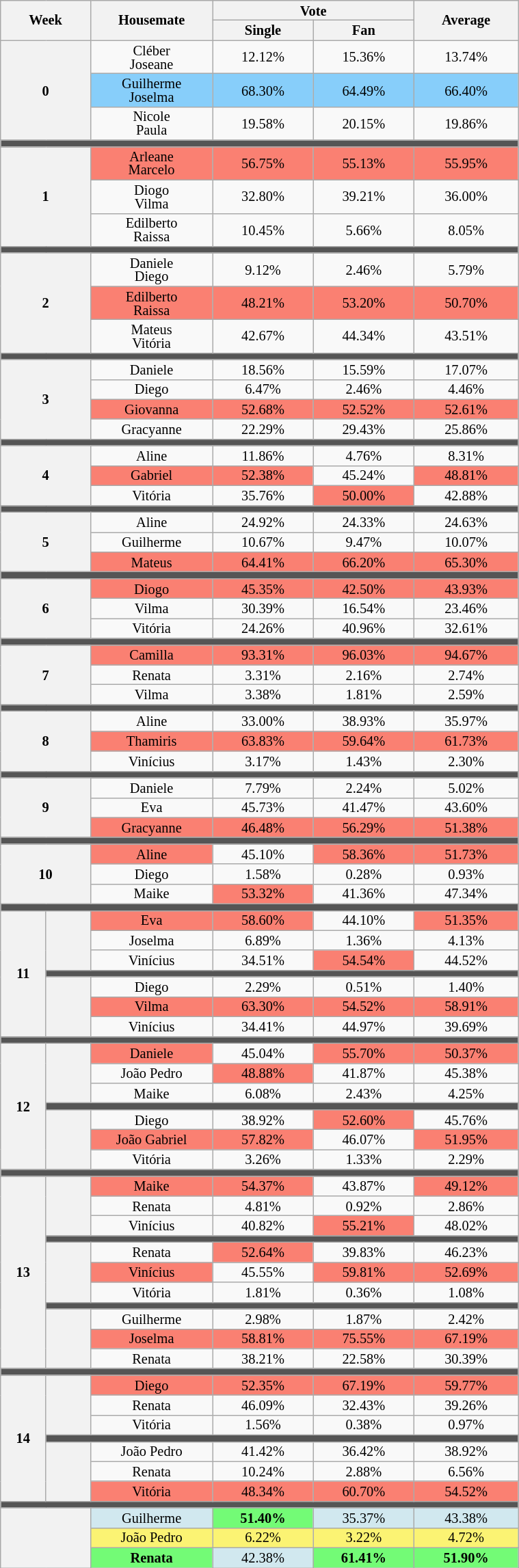<table class="wikitable" style="width:40%; text-align:center; font-size:85%; line-height:13px;">
<tr>
<th width="05.00%" rowspan=2 colspan=2>Week</th>
<th width="05.00%" rowspan=2>Housemate</th>
<th width="10.00%" colspan=2>Vote</th>
<th width="05.00%" rowspan=2>Average</th>
</tr>
<tr>
<th width="05.00%">Single</th>
<th width="05.00%">Fan</th>
</tr>
<tr>
<th rowspan=3 colspan=2>0</th>
<td>Cléber<br>Joseane</td>
<td>12.12%</td>
<td>15.36%</td>
<td>13.74%</td>
</tr>
<tr>
<td bgcolor=87CEFA>Guilherme<br>Joselma</td>
<td bgcolor=87CEFA>68.30%</td>
<td bgcolor=87CEFA>64.49%</td>
<td bgcolor=87CEFA>66.40%</td>
</tr>
<tr>
<td>Nicole<br>Paula</td>
<td>19.58%</td>
<td>20.15%</td>
<td>19.86%</td>
</tr>
<tr>
<td bgcolor=555555 colspan=7></td>
</tr>
<tr>
<th rowspan=3 colspan=2>1</th>
<td bgcolor=FA8072>Arleane<br>Marcelo</td>
<td bgcolor=FA8072>56.75%</td>
<td bgcolor=FA8072>55.13%</td>
<td bgcolor=FA8072>55.95%</td>
</tr>
<tr>
<td>Diogo<br>Vilma</td>
<td>32.80%</td>
<td>39.21%</td>
<td>36.00%</td>
</tr>
<tr>
<td>Edilberto<br>Raissa</td>
<td>10.45%</td>
<td>5.66%</td>
<td>8.05%</td>
</tr>
<tr>
<td bgcolor=555555 colspan=7></td>
</tr>
<tr>
<th rowspan=3 colspan=2>2</th>
<td>Daniele<br>Diego</td>
<td>9.12%</td>
<td>2.46%</td>
<td>5.79%</td>
</tr>
<tr>
<td bgcolor=FA8072>Edilberto<br>Raissa</td>
<td bgcolor=FA8072>48.21%</td>
<td bgcolor=FA8072>53.20%</td>
<td bgcolor=FA8072>50.70%</td>
</tr>
<tr>
<td>Mateus<br>Vitória</td>
<td>42.67%</td>
<td>44.34%</td>
<td>43.51%</td>
</tr>
<tr>
<td bgcolor=555555 colspan=7></td>
</tr>
<tr>
<th rowspan=4 colspan=2>3</th>
<td>Daniele</td>
<td>18.56%</td>
<td>15.59%</td>
<td>17.07%</td>
</tr>
<tr>
<td>Diego</td>
<td>6.47%</td>
<td>2.46%</td>
<td>4.46%</td>
</tr>
<tr>
<td bgcolor=FA8072>Giovanna</td>
<td bgcolor=FA8072>52.68%</td>
<td bgcolor=FA8072>52.52%</td>
<td bgcolor=FA8072>52.61%</td>
</tr>
<tr>
<td>Gracyanne</td>
<td>22.29%</td>
<td>29.43%</td>
<td>25.86%</td>
</tr>
<tr>
<td bgcolor=555555 colspan=7></td>
</tr>
<tr>
<th rowspan=3 colspan=2>4</th>
<td>Aline</td>
<td>11.86%</td>
<td>4.76%</td>
<td>8.31%</td>
</tr>
<tr>
<td bgcolor=FA8072>Gabriel</td>
<td bgcolor=FA8072>52.38%</td>
<td>45.24%</td>
<td bgcolor=FA8072>48.81%</td>
</tr>
<tr>
<td>Vitória</td>
<td>35.76%</td>
<td bgcolor=FA8072>50.00%</td>
<td>42.88%</td>
</tr>
<tr>
<td bgcolor=555555 colspan=7></td>
</tr>
<tr>
<th rowspan=3 colspan=2>5</th>
<td>Aline</td>
<td>24.92%</td>
<td>24.33%</td>
<td>24.63%</td>
</tr>
<tr>
<td>Guilherme</td>
<td>10.67%</td>
<td>9.47%</td>
<td>10.07%</td>
</tr>
<tr>
<td bgcolor=FA8072>Mateus</td>
<td bgcolor=FA8072>64.41%</td>
<td bgcolor=FA8072>66.20%</td>
<td bgcolor=FA8072>65.30%</td>
</tr>
<tr>
<td bgcolor=555555 colspan=7></td>
</tr>
<tr>
<th rowspan=3 colspan=2>6</th>
<td bgcolor=FA8072>Diogo</td>
<td bgcolor=FA8072>45.35%</td>
<td bgcolor=FA8072>42.50%</td>
<td bgcolor=FA8072>43.93%</td>
</tr>
<tr>
<td>Vilma</td>
<td>30.39%</td>
<td>16.54%</td>
<td>23.46%</td>
</tr>
<tr>
<td>Vitória</td>
<td>24.26%</td>
<td>40.96%</td>
<td>32.61%</td>
</tr>
<tr>
<td bgcolor=555555 colspan=7></td>
</tr>
<tr>
<th rowspan=3 colspan=2>7</th>
<td bgcolor=FA8072>Camilla</td>
<td bgcolor=FA8072>93.31%</td>
<td bgcolor=FA8072>96.03%</td>
<td bgcolor=FA8072>94.67%</td>
</tr>
<tr>
<td>Renata</td>
<td>3.31%</td>
<td>2.16%</td>
<td>2.74%</td>
</tr>
<tr>
<td>Vilma</td>
<td>3.38%</td>
<td>1.81%</td>
<td>2.59%</td>
</tr>
<tr>
<td bgcolor=555555 colspan=7></td>
</tr>
<tr>
<th rowspan=3 colspan=2>8</th>
<td>Aline</td>
<td>33.00%</td>
<td>38.93%</td>
<td>35.97%</td>
</tr>
<tr>
<td bgcolor=FA8072>Thamiris</td>
<td bgcolor=FA8072>63.83%</td>
<td bgcolor=FA8072>59.64%</td>
<td bgcolor=FA8072>61.73%</td>
</tr>
<tr>
<td>Vinícius</td>
<td>3.17%</td>
<td>1.43%</td>
<td>2.30%</td>
</tr>
<tr>
<td bgcolor=555555 colspan=7></td>
</tr>
<tr>
<th rowspan=3 colspan=2>9</th>
<td>Daniele</td>
<td>7.79%</td>
<td>2.24%</td>
<td>5.02%</td>
</tr>
<tr>
<td>Eva</td>
<td>45.73%</td>
<td>41.47%</td>
<td>43.60%</td>
</tr>
<tr>
<td bgcolor=FA8072>Gracyanne</td>
<td bgcolor=FA8072>46.48%</td>
<td bgcolor=FA8072>56.29%</td>
<td bgcolor=FA8072>51.38%</td>
</tr>
<tr>
<td bgcolor=555555 colspan=7></td>
</tr>
<tr>
<th rowspan=3 colspan=2>10</th>
<td bgcolor=FA8072>Aline</td>
<td>45.10%</td>
<td bgcolor=FA8072>58.36%</td>
<td bgcolor=FA8072>51.73%</td>
</tr>
<tr>
<td>Diego</td>
<td>1.58%</td>
<td>0.28%</td>
<td>0.93%</td>
</tr>
<tr>
<td>Maike</td>
<td bgcolor=FA8072>53.32%</td>
<td>41.36%</td>
<td>47.34%</td>
</tr>
<tr>
<td bgcolor=555555 colspan=7></td>
</tr>
<tr>
<th rowspan=7 width="02.00%">11</th>
<th rowspan=3 width="03.00%"></th>
<td bgcolor=FA8072>Eva</td>
<td bgcolor=FA8072>58.60%</td>
<td>44.10%</td>
<td bgcolor=FA8072>51.35%</td>
</tr>
<tr>
<td>Joselma</td>
<td>6.89%</td>
<td>1.36%</td>
<td>4.13%</td>
</tr>
<tr>
<td>Vinícius</td>
<td>34.51%</td>
<td bgcolor=FA8072>54.54%</td>
<td>44.52%</td>
</tr>
<tr>
<td bgcolor=555555 colspan=5></td>
</tr>
<tr>
<th rowspan=3></th>
<td>Diego</td>
<td>2.29%</td>
<td>0.51%</td>
<td>1.40%</td>
</tr>
<tr>
<td bgcolor=FA8072>Vilma</td>
<td bgcolor=FA8072>63.30%</td>
<td bgcolor=FA8072>54.52%</td>
<td bgcolor=FA8072>58.91%</td>
</tr>
<tr>
<td>Vinícius</td>
<td>34.41%</td>
<td>44.97%</td>
<td>39.69%</td>
</tr>
<tr>
<td bgcolor=555555 colspan=7></td>
</tr>
<tr>
<th rowspan=7 width="02.00%">12</th>
<th rowspan=3 width="03.00%"></th>
<td bgcolor=FA8072>Daniele</td>
<td>45.04%</td>
<td bgcolor=FA8072>55.70%</td>
<td bgcolor=FA8072>50.37%</td>
</tr>
<tr>
<td>João Pedro</td>
<td bgcolor=FA8072>48.88%</td>
<td>41.87%</td>
<td>45.38%</td>
</tr>
<tr>
<td>Maike</td>
<td>6.08%</td>
<td>2.43%</td>
<td>4.25%</td>
</tr>
<tr>
<td bgcolor=555555 colspan=5></td>
</tr>
<tr>
<th rowspan=3></th>
<td>Diego</td>
<td>38.92%</td>
<td bgcolor=FA8072>52.60%</td>
<td>45.76%</td>
</tr>
<tr>
<td bgcolor=FA8072>João Gabriel</td>
<td bgcolor=FA8072>57.82%</td>
<td>46.07%</td>
<td bgcolor=FA8072>51.95%</td>
</tr>
<tr>
<td>Vitória</td>
<td>3.26%</td>
<td>1.33%</td>
<td>2.29%</td>
</tr>
<tr>
<td bgcolor=555555 colspan=7></td>
</tr>
<tr>
<th rowspan=11 width="02.00%">13</th>
<th rowspan=3 width="03.00%"></th>
<td bgcolor=FA8072>Maike</td>
<td bgcolor=FA8072>54.37%</td>
<td>43.87%</td>
<td bgcolor=FA8072>49.12%</td>
</tr>
<tr>
<td>Renata</td>
<td>4.81%</td>
<td>0.92%</td>
<td>2.86%</td>
</tr>
<tr>
<td>Vinícius</td>
<td>40.82%</td>
<td bgcolor=FA8072>55.21%</td>
<td>48.02%</td>
</tr>
<tr>
<td bgcolor=555555 colspan=5></td>
</tr>
<tr>
<th rowspan=3></th>
<td>Renata</td>
<td bgcolor=FA8072>52.64%</td>
<td>39.83%</td>
<td>46.23%</td>
</tr>
<tr>
<td bgcolor=FA8072>Vinícius</td>
<td>45.55%</td>
<td bgcolor=FA8072>59.81%</td>
<td bgcolor=FA8072>52.69%</td>
</tr>
<tr>
<td>Vitória</td>
<td>1.81%</td>
<td>0.36%</td>
<td>1.08%</td>
</tr>
<tr>
<td bgcolor=555555 colspan=5></td>
</tr>
<tr>
<th rowspan=3></th>
<td>Guilherme</td>
<td>2.98%</td>
<td>1.87%</td>
<td>2.42%</td>
</tr>
<tr>
<td bgcolor=FA8072>Joselma</td>
<td bgcolor=FA8072>58.81%</td>
<td bgcolor=FA8072>75.55%</td>
<td bgcolor=FA8072>67.19%</td>
</tr>
<tr>
<td>Renata</td>
<td>38.21%</td>
<td>22.58%</td>
<td>30.39%</td>
</tr>
<tr>
<td bgcolor=555555 colspan=7></td>
</tr>
<tr>
<th rowspan=7 width="02.00%">14</th>
<th rowspan=3 width="03.00%"></th>
<td bgcolor=FA8072>Diego</td>
<td bgcolor=FA8072>52.35%</td>
<td bgcolor=FA8072>67.19%</td>
<td bgcolor=FA8072>59.77%</td>
</tr>
<tr>
<td>Renata</td>
<td>46.09%</td>
<td>32.43%</td>
<td>39.26%</td>
</tr>
<tr>
<td>Vitória</td>
<td>1.56%</td>
<td>0.38%</td>
<td>0.97%</td>
</tr>
<tr>
<td bgcolor=555555 colspan=5></td>
</tr>
<tr>
<th rowspan=3></th>
<td>João Pedro</td>
<td>41.42%</td>
<td>36.42%</td>
<td>38.92%</td>
</tr>
<tr>
<td>Renata</td>
<td>10.24%</td>
<td>2.88%</td>
<td>6.56%</td>
</tr>
<tr>
<td bgcolor=FA8072>Vitória</td>
<td bgcolor=FA8072>48.34%</td>
<td bgcolor=FA8072>60.70%</td>
<td bgcolor=FA8072>54.52%</td>
</tr>
<tr>
<td bgcolor=555555 colspan=7></td>
</tr>
<tr>
<th rowspan=3 colspan=2></th>
<td bgcolor=D1E8EF>Guilherme</td>
<td bgcolor=73FB76><strong>51.40%</strong></td>
<td bgcolor=D1E8EF>35.37%</td>
<td bgcolor=D1E8EF>43.38%</td>
</tr>
<tr>
<td bgcolor=FBF373>João Pedro</td>
<td bgcolor=FBF373>6.22%</td>
<td bgcolor=FBF373>3.22%</td>
<td bgcolor=FBF373>4.72%</td>
</tr>
<tr>
<td bgcolor=73FB76><strong>Renata</strong></td>
<td bgcolor=D1E8EF>42.38%</td>
<td bgcolor=73FB76><strong>61.41%</strong></td>
<td bgcolor=73FB76><strong>51.90%</strong></td>
</tr>
</table>
